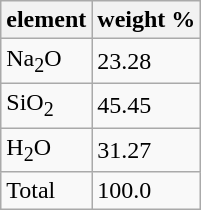<table class="wikitable">
<tr>
<th>element</th>
<th>weight %</th>
</tr>
<tr>
<td>Na<sub>2</sub>O</td>
<td>23.28</td>
</tr>
<tr>
<td>SiO<sub>2</sub></td>
<td>45.45</td>
</tr>
<tr>
<td>H<sub>2</sub>O</td>
<td>31.27</td>
</tr>
<tr>
<td>Total</td>
<td>100.0</td>
</tr>
</table>
